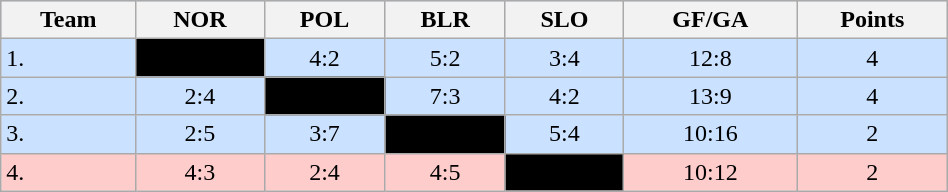<table class="wikitable" bgcolor="#EFEFFF" width="50%">
<tr bgcolor="#BCD2EE">
<th>Team</th>
<th>NOR</th>
<th>POL</th>
<th>BLR</th>
<th>SLO</th>
<th>GF/GA</th>
<th>Points</th>
</tr>
<tr bgcolor="#CAE1FF" align="center">
<td align="left">1. </td>
<td style="background:#000000;"></td>
<td>4:2</td>
<td>5:2</td>
<td>3:4</td>
<td>12:8</td>
<td>4</td>
</tr>
<tr bgcolor="#CAE1FF" align="center">
<td align="left">2. </td>
<td>2:4</td>
<td style="background:#000000;"></td>
<td>7:3</td>
<td>4:2</td>
<td>13:9</td>
<td>4</td>
</tr>
<tr bgcolor="#CAE1FF" align="center">
<td align="left">3. </td>
<td>2:5</td>
<td>3:7</td>
<td style="background:#000000;"></td>
<td>5:4</td>
<td>10:16</td>
<td>2</td>
</tr>
<tr bgcolor="#ffcccc" align="center">
<td align="left">4. </td>
<td>4:3</td>
<td>2:4</td>
<td>4:5</td>
<td style="background:#000000;"></td>
<td>10:12</td>
<td>2</td>
</tr>
</table>
